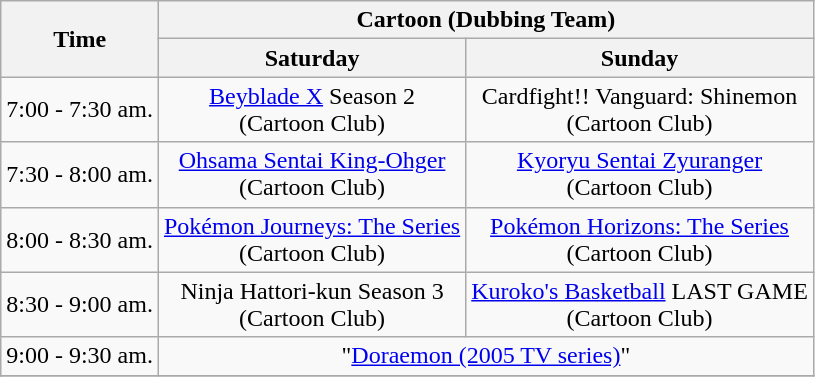<table class="wikitable" style="text-align:center;">
<tr>
<th rowspan="2">Time</th>
<th style="width:25em;" colspan="2">Cartoon (Dubbing Team)</th>
</tr>
<tr>
<th>Saturday</th>
<th>Sunday</th>
</tr>
<tr>
<td scope="row">7:00 - 7:30 am.</td>
<td><a href='#'>Beyblade X</a> Season 2<br>(Cartoon Club)</td>
<td>Cardfight!! Vanguard: Shinemon<br>(Cartoon Club)</td>
</tr>
<tr>
<td scope="row">7:30 - 8:00 am.</td>
<td><a href='#'>Ohsama Sentai King-Ohger</a><br>(Cartoon Club)</td>
<td><a href='#'>Kyoryu Sentai Zyuranger</a><br>(Cartoon Club)</td>
</tr>
<tr>
<td scope="row">8:00 - 8:30 am.</td>
<td><a href='#'>Pokémon Journeys: The Series</a><br>(Cartoon Club)</td>
<td><a href='#'>Pokémon Horizons: The Series</a><br>(Cartoon Club)</td>
</tr>
<tr>
<td scope="row">8:30 - 9:00 am.</td>
<td>Ninja Hattori-kun Season 3<br>(Cartoon Club)</td>
<td><a href='#'>Kuroko's Basketball</a> LAST GAME<br>(Cartoon Club)</td>
</tr>
<tr>
<td scope="row">9:00 - 9:30 am.</td>
<td colspan="2">"<a href='#'>Doraemon (2005 TV series)</a>"</td>
</tr>
<tr>
</tr>
</table>
